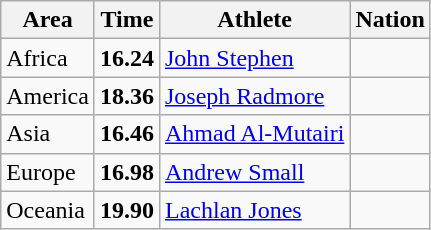<table class="wikitable">
<tr>
<th>Area</th>
<th>Time</th>
<th>Athlete</th>
<th>Nation</th>
</tr>
<tr>
<td>Africa</td>
<td><strong>16.24</strong> </td>
<td><a href='#'>John Stephen</a></td>
<td></td>
</tr>
<tr>
<td>America</td>
<td><strong>18.36</strong></td>
<td><a href='#'>Joseph Radmore</a></td>
<td></td>
</tr>
<tr>
<td>Asia</td>
<td><strong>16.46</strong></td>
<td><a href='#'>Ahmad Al-Mutairi</a></td>
<td></td>
</tr>
<tr>
<td>Europe</td>
<td><strong>16.98</strong></td>
<td><a href='#'>Andrew Small</a></td>
<td></td>
</tr>
<tr>
<td>Oceania</td>
<td><strong>19.90</strong></td>
<td><a href='#'>Lachlan Jones</a></td>
<td></td>
</tr>
</table>
